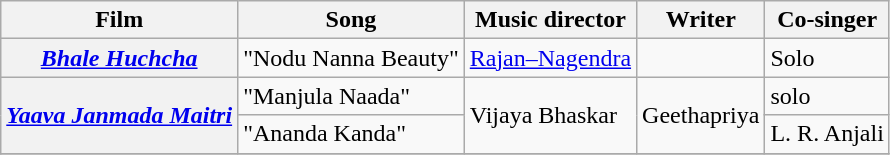<table class="wikitable sortable">
<tr>
<th>Film</th>
<th>Song</th>
<th>Music director</th>
<th>Writer</th>
<th>Co-singer</th>
</tr>
<tr>
<th scope="row"><em><a href='#'>Bhale Huchcha</a></em></th>
<td>"Nodu Nanna Beauty"</td>
<td><a href='#'>Rajan–Nagendra</a></td>
<td></td>
<td>Solo</td>
</tr>
<tr>
<th Rowspan=2><em><a href='#'>Yaava Janmada Maitri</a></em></th>
<td>"Manjula Naada"</td>
<td rowspan=2>Vijaya Bhaskar</td>
<td rowspan=2>Geethapriya</td>
<td rowspan=>solo</td>
</tr>
<tr>
<td>"Ananda Kanda"</td>
<td>L. R. Anjali</td>
</tr>
<tr>
</tr>
</table>
